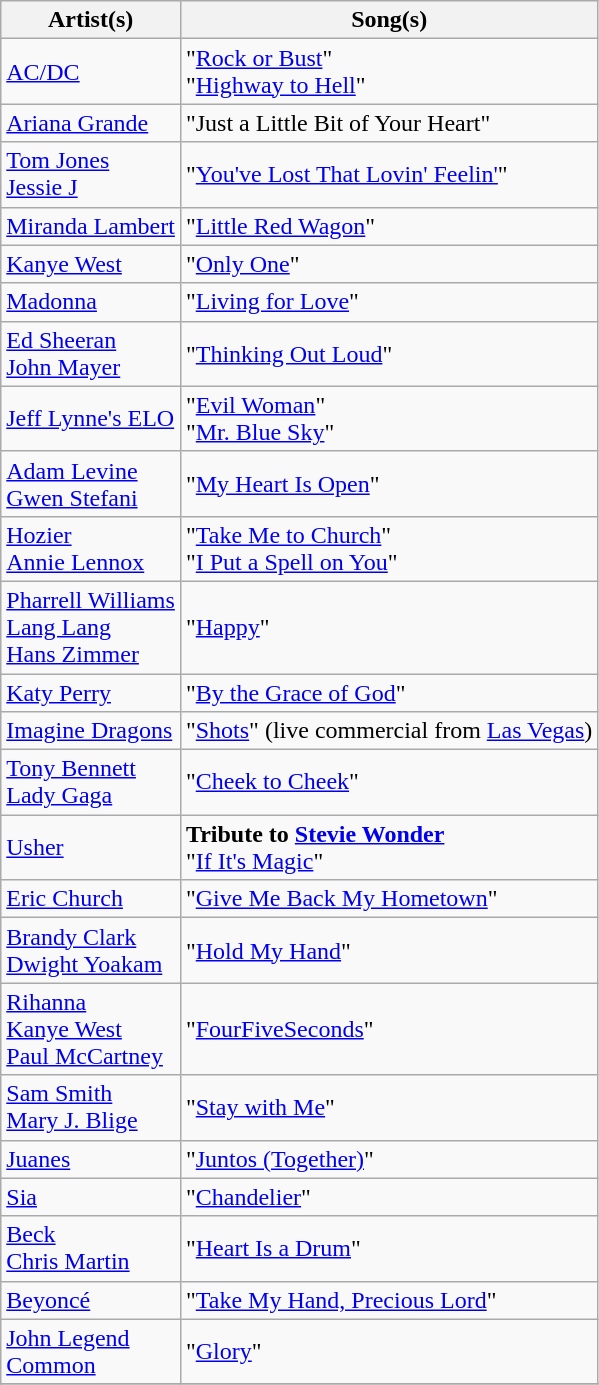<table class="wikitable">
<tr>
<th>Artist(s)</th>
<th>Song(s)</th>
</tr>
<tr>
<td><a href='#'>AC/DC</a></td>
<td>"<a href='#'>Rock or Bust</a>"<br>"<a href='#'>Highway to Hell</a>"</td>
</tr>
<tr>
<td><a href='#'>Ariana Grande</a></td>
<td>"Just a Little Bit of Your Heart"</td>
</tr>
<tr>
<td><a href='#'>Tom Jones</a><br><a href='#'>Jessie J</a></td>
<td>"<a href='#'>You've Lost That Lovin' Feelin'</a>"</td>
</tr>
<tr>
<td><a href='#'>Miranda Lambert</a></td>
<td>"<a href='#'>Little Red Wagon</a>"</td>
</tr>
<tr>
<td><a href='#'>Kanye West</a></td>
<td>"<a href='#'>Only One</a>"</td>
</tr>
<tr>
<td><a href='#'>Madonna</a></td>
<td>"<a href='#'>Living for Love</a>"</td>
</tr>
<tr>
<td><a href='#'>Ed Sheeran</a><br><a href='#'>John Mayer</a></td>
<td>"<a href='#'>Thinking Out Loud</a>"</td>
</tr>
<tr>
<td><a href='#'>Jeff Lynne's ELO</a></td>
<td>"<a href='#'>Evil Woman</a>"<br>"<a href='#'>Mr. Blue Sky</a>"</td>
</tr>
<tr>
<td><a href='#'>Adam Levine</a><br><a href='#'>Gwen Stefani</a></td>
<td>"<a href='#'>My Heart Is Open</a>"</td>
</tr>
<tr>
<td><a href='#'>Hozier</a><br><a href='#'>Annie Lennox</a></td>
<td>"<a href='#'>Take Me to Church</a>"<br>"<a href='#'>I Put a Spell on You</a>"</td>
</tr>
<tr>
<td><a href='#'>Pharrell Williams</a><br><a href='#'>Lang Lang</a><br><a href='#'>Hans Zimmer</a></td>
<td>"<a href='#'>Happy</a>"</td>
</tr>
<tr>
<td><a href='#'>Katy Perry</a></td>
<td>"<a href='#'>By the Grace of God</a>"</td>
</tr>
<tr>
<td><a href='#'>Imagine Dragons</a></td>
<td>"<a href='#'>Shots</a>" (live commercial from <a href='#'>Las Vegas</a>)</td>
</tr>
<tr>
<td><a href='#'>Tony Bennett</a><br><a href='#'>Lady Gaga</a></td>
<td>"<a href='#'>Cheek to Cheek</a>"</td>
</tr>
<tr>
<td><a href='#'>Usher</a></td>
<td><strong>Tribute to <a href='#'>Stevie Wonder</a></strong><br>"<a href='#'>If It's Magic</a>"</td>
</tr>
<tr>
<td><a href='#'>Eric Church</a></td>
<td>"<a href='#'>Give Me Back My Hometown</a>"</td>
</tr>
<tr>
<td><a href='#'>Brandy Clark</a><br><a href='#'>Dwight Yoakam</a></td>
<td>"<a href='#'>Hold My Hand</a>"</td>
</tr>
<tr>
<td><a href='#'>Rihanna</a><br><a href='#'>Kanye West</a><br><a href='#'>Paul McCartney</a></td>
<td>"<a href='#'>FourFiveSeconds</a>"</td>
</tr>
<tr>
<td><a href='#'>Sam Smith</a><br><a href='#'>Mary J. Blige</a></td>
<td>"<a href='#'>Stay with Me</a>"</td>
</tr>
<tr>
<td><a href='#'>Juanes</a></td>
<td>"<a href='#'>Juntos (Together)</a>"</td>
</tr>
<tr>
<td><a href='#'>Sia</a></td>
<td>"<a href='#'>Chandelier</a>"</td>
</tr>
<tr>
<td><a href='#'>Beck</a><br><a href='#'>Chris Martin</a></td>
<td>"<a href='#'>Heart Is a Drum</a>"</td>
</tr>
<tr>
<td><a href='#'>Beyoncé</a></td>
<td>"<a href='#'>Take My Hand, Precious Lord</a>"</td>
</tr>
<tr>
<td><a href='#'>John Legend</a><br><a href='#'>Common</a></td>
<td>"<a href='#'>Glory</a>"</td>
</tr>
<tr>
</tr>
</table>
